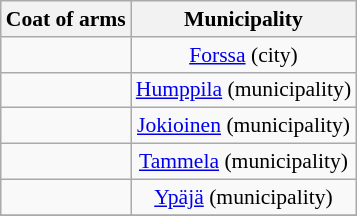<table class="wikitable" style="font-size: 90%; text-align: center; line-height: normal; margin-left: 30px;">
<tr>
<th>Coat of arms</th>
<th>Municipality</th>
</tr>
<tr>
<td align=left></td>
<td><a href='#'>Forssa</a> (city)</td>
</tr>
<tr>
<td align=left></td>
<td><a href='#'>Humppila</a> (municipality)</td>
</tr>
<tr>
<td align=left></td>
<td><a href='#'>Jokioinen</a> (municipality)</td>
</tr>
<tr>
<td align=left></td>
<td><a href='#'>Tammela</a> (municipality)</td>
</tr>
<tr>
<td align=left></td>
<td><a href='#'>Ypäjä</a> (municipality)</td>
</tr>
<tr>
</tr>
</table>
